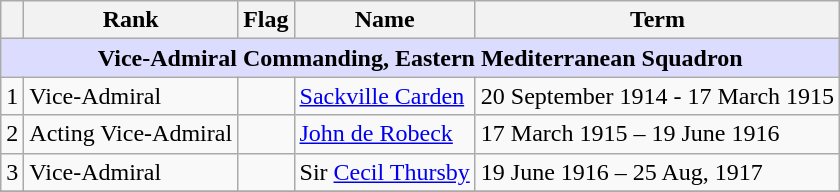<table class="wikitable">
<tr>
<th></th>
<th>Rank</th>
<th>Flag</th>
<th>Name</th>
<th>Term</th>
</tr>
<tr>
<td colspan="5" align="center" style="background:#dcdcfe;"><strong>Vice-Admiral Commanding, Eastern Mediterranean Squadron</strong></td>
</tr>
<tr>
<td>1</td>
<td>Vice-Admiral</td>
<td></td>
<td><a href='#'>Sackville Carden</a></td>
<td>20 September 1914 - 17 March 1915</td>
</tr>
<tr>
<td>2</td>
<td>Acting Vice-Admiral</td>
<td></td>
<td><a href='#'>John de Robeck</a></td>
<td>17 March 1915 – 19 June 1916</td>
</tr>
<tr>
<td>3</td>
<td>Vice-Admiral</td>
<td></td>
<td>Sir <a href='#'>Cecil Thursby</a></td>
<td>19 June 1916 – 25 Aug, 1917</td>
</tr>
<tr>
</tr>
</table>
